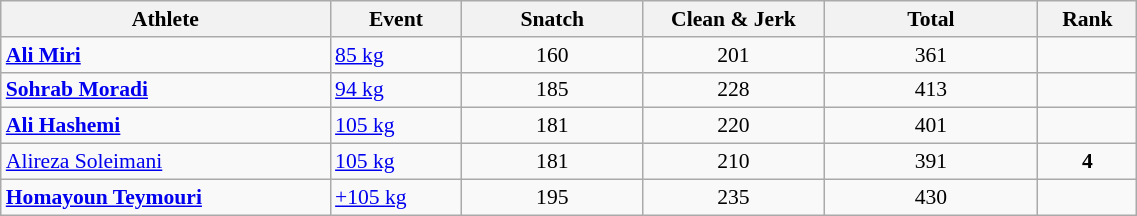<table class="wikitable" width="60%" style="text-align:center; font-size:90%">
<tr>
<th width="20%">Athlete</th>
<th width="8%">Event</th>
<th width="11%">Snatch</th>
<th width="11%">Clean & Jerk</th>
<th width="13%">Total</th>
<th width="6%">Rank</th>
</tr>
<tr>
<td align=left><strong><a href='#'>Ali Miri</a></strong></td>
<td align=left><a href='#'>85 kg</a></td>
<td>160</td>
<td>201</td>
<td>361</td>
<td></td>
</tr>
<tr>
<td align=left><strong><a href='#'>Sohrab Moradi</a></strong></td>
<td align=left><a href='#'>94 kg</a></td>
<td>185</td>
<td>228</td>
<td>413 </td>
<td></td>
</tr>
<tr>
<td align=left><strong><a href='#'>Ali Hashemi</a></strong></td>
<td align=left><a href='#'>105 kg</a></td>
<td>181</td>
<td>220</td>
<td>401</td>
<td></td>
</tr>
<tr>
<td align=left><a href='#'>Alireza Soleimani</a></td>
<td align=left><a href='#'>105 kg</a></td>
<td>181</td>
<td>210</td>
<td>391</td>
<td><strong>4</strong></td>
</tr>
<tr>
<td align=left><strong><a href='#'>Homayoun Teymouri</a></strong></td>
<td align=left><a href='#'>+105 kg</a></td>
<td>195</td>
<td>235</td>
<td>430</td>
<td></td>
</tr>
</table>
